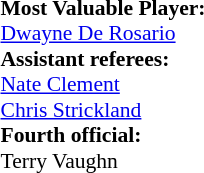<table width=100% style="font-size: 90%">
<tr>
<td><br><strong>Most Valuable Player:</strong>
<br> <a href='#'>Dwayne De Rosario</a><br><strong>Assistant referees:</strong>
<br><a href='#'>Nate Clement</a>
<br><a href='#'>Chris Strickland</a>
<br><strong>Fourth official:</strong>
<br>Terry Vaughn</td>
</tr>
</table>
